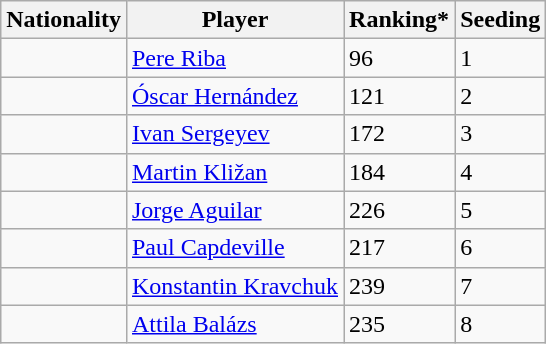<table class="wikitable" border="1">
<tr>
<th>Nationality</th>
<th>Player</th>
<th>Ranking*</th>
<th>Seeding</th>
</tr>
<tr>
<td></td>
<td><a href='#'>Pere Riba</a></td>
<td>96</td>
<td>1</td>
</tr>
<tr>
<td></td>
<td><a href='#'>Óscar Hernández</a></td>
<td>121</td>
<td>2</td>
</tr>
<tr>
<td></td>
<td><a href='#'>Ivan Sergeyev</a></td>
<td>172</td>
<td>3</td>
</tr>
<tr>
<td></td>
<td><a href='#'>Martin Kližan</a></td>
<td>184</td>
<td>4</td>
</tr>
<tr>
<td></td>
<td><a href='#'>Jorge Aguilar</a></td>
<td>226</td>
<td>5</td>
</tr>
<tr>
<td></td>
<td><a href='#'>Paul Capdeville</a></td>
<td>217</td>
<td>6</td>
</tr>
<tr>
<td></td>
<td><a href='#'>Konstantin Kravchuk</a></td>
<td>239</td>
<td>7</td>
</tr>
<tr>
<td></td>
<td><a href='#'>Attila Balázs</a></td>
<td>235</td>
<td>8</td>
</tr>
</table>
